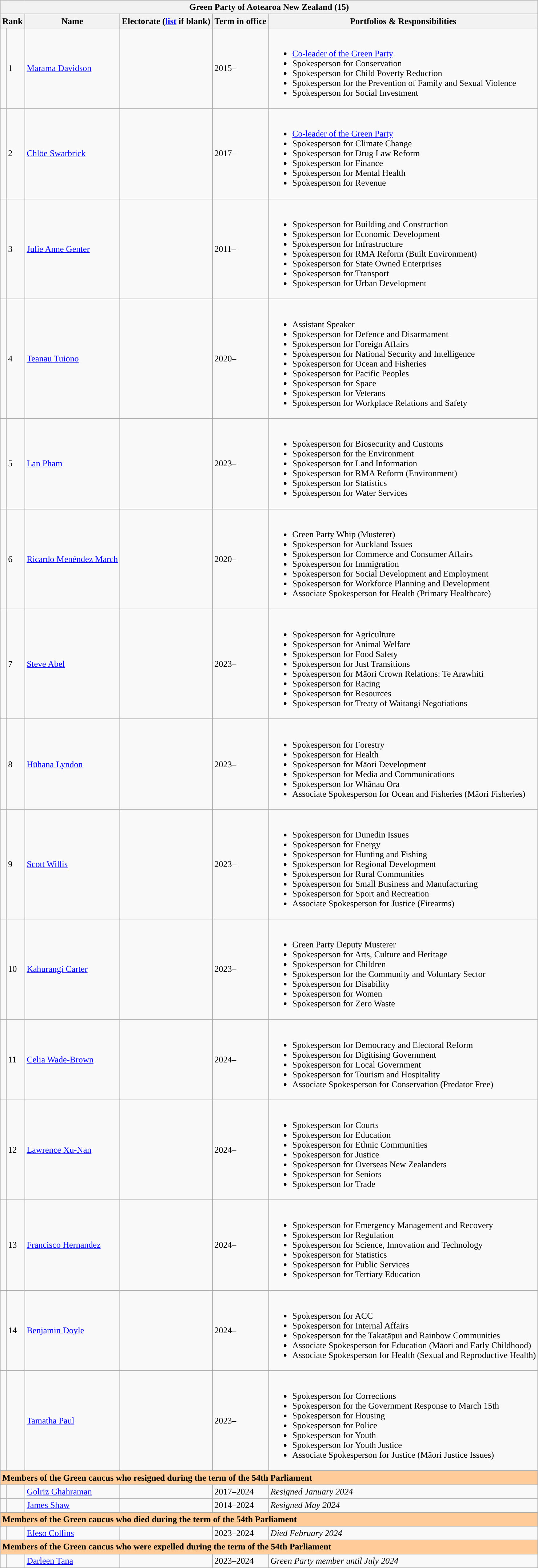<table role="presentation" class="wikitable mw-collapsible mw-collapsed">
<tr>
<th colspan="6" style="width: 700pt; background: ">Green Party of Aotearoa New Zealand (15)</th>
</tr>
<tr>
<th colspan="2">Rank</th>
<th>Name</th>
<th>Electorate (<a href='#'>list</a> if blank)</th>
<th>Term in office</th>
<th>Portfolios & Responsibilities</th>
</tr>
<tr>
<td></td>
<td>1</td>
<td><a href='#'>Marama Davidson</a></td>
<td></td>
<td>2015–</td>
<td><br><ul><li><a href='#'>Co-leader of the Green Party</a></li><li>Spokesperson for Conservation</li><li>Spokesperson for Child Poverty Reduction</li><li>Spokesperson for the Prevention of Family and Sexual Violence</li><li>Spokesperson for Social Investment</li></ul></td>
</tr>
<tr>
<td></td>
<td>2</td>
<td><a href='#'>Chlöe Swarbrick</a></td>
<td></td>
<td>2017–</td>
<td><br><ul><li><a href='#'>Co-leader of the Green Party</a></li><li>Spokesperson for Climate Change</li><li>Spokesperson for Drug Law Reform</li><li>Spokesperson for Finance</li><li>Spokesperson for Mental Health</li><li>Spokesperson for Revenue</li></ul></td>
</tr>
<tr>
<td></td>
<td>3</td>
<td><a href='#'>Julie Anne Genter</a></td>
<td></td>
<td>2011–</td>
<td><br><ul><li>Spokesperson for Building and Construction</li><li>Spokesperson for Economic Development</li><li>Spokesperson for Infrastructure</li><li>Spokesperson for RMA Reform (Built Environment)</li><li>Spokesperson for State Owned Enterprises</li><li>Spokesperson for Transport</li><li>Spokesperson for Urban Development</li></ul></td>
</tr>
<tr>
<td></td>
<td>4</td>
<td><a href='#'>Teanau Tuiono</a></td>
<td></td>
<td>2020–</td>
<td><br><ul><li>Assistant Speaker</li><li>Spokesperson for Defence and Disarmament</li><li>Spokesperson for Foreign Affairs</li><li>Spokesperson for National Security and Intelligence</li><li>Spokesperson for Ocean and Fisheries</li><li>Spokesperson for Pacific Peoples</li><li>Spokesperson for Space</li><li>Spokesperson for Veterans</li><li>Spokesperson for Workplace Relations and Safety</li></ul></td>
</tr>
<tr>
<td></td>
<td>5</td>
<td><a href='#'>Lan Pham</a></td>
<td></td>
<td>2023–</td>
<td><br><ul><li>Spokesperson for Biosecurity and Customs</li><li>Spokesperson for the Environment</li><li>Spokesperson for Land Information</li><li>Spokesperson for RMA Reform (Environment)</li><li>Spokesperson for Statistics</li><li>Spokesperson for Water Services</li></ul></td>
</tr>
<tr>
<td></td>
<td>6</td>
<td><a href='#'>Ricardo Menéndez March</a></td>
<td></td>
<td>2020–</td>
<td><br><ul><li>Green Party Whip (Musterer)</li><li>Spokesperson for Auckland Issues</li><li>Spokesperson for Commerce and Consumer Affairs</li><li>Spokesperson for Immigration</li><li>Spokesperson for Social Development and Employment</li><li>Spokesperson for Workforce Planning and Development</li><li>Associate Spokesperson for Health (Primary Healthcare)</li></ul></td>
</tr>
<tr>
<td></td>
<td>7</td>
<td><a href='#'>Steve Abel</a></td>
<td></td>
<td>2023–</td>
<td><br><ul><li>Spokesperson for Agriculture</li><li>Spokesperson for Animal Welfare</li><li>Spokesperson for Food Safety</li><li>Spokesperson for Just Transitions</li><li>Spokesperson for Māori Crown Relations: Te Arawhiti</li><li>Spokesperson for Racing</li><li>Spokesperson for Resources</li><li>Spokesperson for Treaty of Waitangi Negotiations</li></ul></td>
</tr>
<tr>
<td></td>
<td>8</td>
<td><a href='#'>Hūhana Lyndon</a></td>
<td></td>
<td>2023–</td>
<td><br><ul><li>Spokesperson for Forestry</li><li>Spokesperson for Health</li><li>Spokesperson for Māori Development</li><li>Spokesperson for Media and Communications</li><li>Spokesperson for Whānau Ora</li><li>Associate Spokesperson for Ocean and Fisheries (Māori Fisheries)</li></ul></td>
</tr>
<tr>
<td></td>
<td>9</td>
<td><a href='#'>Scott Willis</a></td>
<td></td>
<td>2023–</td>
<td><br><ul><li>Spokesperson for Dunedin Issues</li><li>Spokesperson for Energy</li><li>Spokesperson for Hunting and Fishing</li><li>Spokesperson for Regional Development</li><li>Spokesperson for Rural Communities</li><li>Spokesperson for Small Business and Manufacturing</li><li>Spokesperson for Sport and Recreation</li><li>Associate Spokesperson for Justice (Firearms)</li></ul></td>
</tr>
<tr>
<td></td>
<td>10</td>
<td><a href='#'>Kahurangi Carter</a></td>
<td></td>
<td>2023–</td>
<td><br><ul><li>Green Party Deputy Musterer</li><li>Spokesperson for Arts, Culture and Heritage</li><li>Spokesperson for Children</li><li>Spokesperson for the Community and Voluntary Sector</li><li>Spokesperson for Disability</li><li>Spokesperson for Women</li><li>Spokesperson for Zero Waste</li></ul></td>
</tr>
<tr>
<td></td>
<td>11</td>
<td><a href='#'>Celia Wade-Brown</a></td>
<td></td>
<td>2024–</td>
<td><br><ul><li>Spokesperson for Democracy and Electoral Reform</li><li>Spokesperson for Digitising Government</li><li>Spokesperson for Local Government</li><li>Spokesperson for Tourism and Hospitality</li><li>Associate Spokesperson for Conservation (Predator Free)</li></ul></td>
</tr>
<tr>
<td></td>
<td>12</td>
<td><a href='#'>Lawrence Xu-Nan</a></td>
<td></td>
<td>2024–</td>
<td><br><ul><li>Spokesperson for Courts</li><li>Spokesperson for Education</li><li>Spokesperson for Ethnic Communities</li><li>Spokesperson for Justice</li><li>Spokesperson for Overseas New Zealanders</li><li>Spokesperson for Seniors</li><li>Spokesperson for Trade</li></ul></td>
</tr>
<tr>
<td></td>
<td>13</td>
<td><a href='#'>Francisco Hernandez</a></td>
<td></td>
<td>2024–</td>
<td><br><ul><li>Spokesperson for Emergency Management and Recovery</li><li>Spokesperson for Regulation</li><li>Spokesperson for Science, Innovation and Technology</li><li>Spokesperson for Statistics</li><li>Spokesperson for Public Services</li><li>Spokesperson for Tertiary Education</li></ul></td>
</tr>
<tr>
<td></td>
<td>14</td>
<td><a href='#'>Benjamin Doyle</a></td>
<td></td>
<td>2024–</td>
<td><br><ul><li>Spokesperson for ACC</li><li>Spokesperson for Internal Affairs</li><li>Spokesperson for the Takatāpui and Rainbow Communities</li><li>Associate Spokesperson for Education (Māori and Early Childhood)</li><li>Associate Spokesperson for Health (Sexual and Reproductive Health)</li></ul></td>
</tr>
<tr>
<td></td>
<td></td>
<td><a href='#'>Tamatha Paul</a></td>
<td></td>
<td>2023–</td>
<td><br><ul><li>Spokesperson for Corrections</li><li>Spokesperson for the Government Response to March 15th</li><li>Spokesperson for Housing</li><li>Spokesperson for Police</li><li>Spokesperson for Youth</li><li>Spokesperson for Youth Justice</li><li>Associate Spokesperson for Justice (Māori Justice Issues)</li></ul></td>
</tr>
<tr>
<td bgcolor=#ffcc99 colspan=6><strong>Members of the Green caucus who resigned during the term of the 54th Parliament</strong></td>
</tr>
<tr>
<td></td>
<td></td>
<td><a href='#'>Golriz Ghahraman</a></td>
<td></td>
<td>2017–2024</td>
<td><em>Resigned January 2024</em></td>
</tr>
<tr>
<td></td>
<td></td>
<td><a href='#'>James Shaw</a></td>
<td></td>
<td>2014–2024</td>
<td><em>Resigned May 2024</em></td>
</tr>
<tr>
<td bgcolor=#ffcc99 colspan="6"><strong>Members of the Green caucus who died during the term of the 54th Parliament</strong></td>
</tr>
<tr>
<td></td>
<td></td>
<td><a href='#'>Efeso Collins</a></td>
<td></td>
<td>2023–2024</td>
<td><em>Died February 2024</em></td>
</tr>
<tr>
<td bgcolor=#ffcc99 colspan="6"><strong>Members of the Green caucus who were expelled during the term of the 54th Parliament</strong></td>
</tr>
<tr>
<td></td>
<td></td>
<td><a href='#'>Darleen Tana</a></td>
<td></td>
<td>2023–2024</td>
<td><em>Green Party member until July 2024</em></td>
</tr>
</table>
